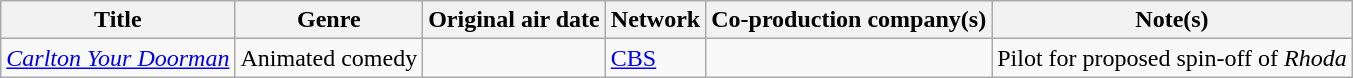<table class="wikitable sortable">
<tr>
<th>Title</th>
<th>Genre</th>
<th>Original air date</th>
<th>Network</th>
<th>Co-production company(s)</th>
<th>Note(s)</th>
</tr>
<tr>
<td><em><a href='#'>Carlton Your Doorman</a></em></td>
<td>Animated comedy</td>
<td></td>
<td><a href='#'>CBS</a></td>
<td></td>
<td>Pilot for proposed spin-off of <em>Rhoda</em></td>
</tr>
</table>
